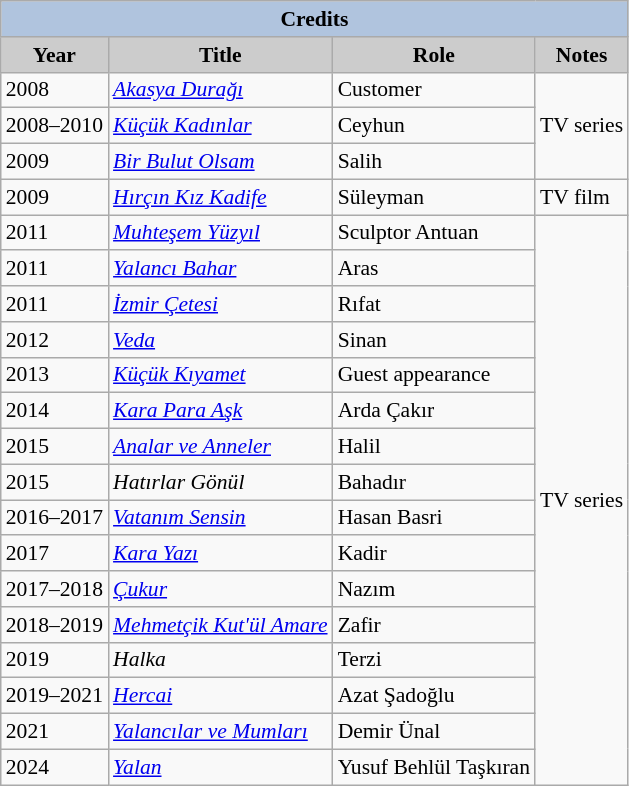<table class="wikitable" style="font-size:90%">
<tr>
<th colspan="4" style="background:LightSteelBlue">Credits</th>
</tr>
<tr>
<th style="background:#CCCCCC">Year</th>
<th style="background:#CCCCCC">Title</th>
<th style="background:#CCCCCC">Role</th>
<th style="background:#CCCCCC">Notes</th>
</tr>
<tr>
<td>2008</td>
<td><em><a href='#'>Akasya Durağı</a></em></td>
<td>Customer</td>
<td rowspan=3>TV series</td>
</tr>
<tr>
<td>2008–2010</td>
<td><em><a href='#'>Küçük Kadınlar</a></em></td>
<td>Ceyhun</td>
</tr>
<tr>
<td>2009</td>
<td><em><a href='#'>Bir Bulut Olsam</a></em></td>
<td>Salih</td>
</tr>
<tr>
<td>2009</td>
<td><em><a href='#'>Hırçın Kız Kadife</a></em></td>
<td>Süleyman</td>
<td>TV film</td>
</tr>
<tr>
<td>2011</td>
<td><em><a href='#'>Muhteşem Yüzyıl</a></em></td>
<td>Sculptor Antuan</td>
<td rowspan=17>TV series</td>
</tr>
<tr>
<td>2011</td>
<td><em><a href='#'>Yalancı Bahar</a></em></td>
<td>Aras</td>
</tr>
<tr>
<td>2011</td>
<td><em><a href='#'>İzmir Çetesi</a></em></td>
<td>Rıfat</td>
</tr>
<tr>
<td>2012</td>
<td><em><a href='#'>Veda</a></em></td>
<td>Sinan</td>
</tr>
<tr>
<td>2013</td>
<td><em><a href='#'>Küçük Kıyamet</a></em></td>
<td>Guest appearance</td>
</tr>
<tr>
<td>2014</td>
<td><em><a href='#'>Kara Para Aşk</a></em></td>
<td>Arda Çakır</td>
</tr>
<tr>
<td>2015</td>
<td><em><a href='#'>Analar ve Anneler</a></em></td>
<td>Halil</td>
</tr>
<tr>
<td>2015</td>
<td><em>Hatırlar Gönül</em></td>
<td>Bahadır</td>
</tr>
<tr>
<td>2016–2017</td>
<td><em><a href='#'>Vatanım Sensin</a></em></td>
<td>Hasan Basri</td>
</tr>
<tr>
<td>2017</td>
<td><em><a href='#'>Kara Yazı</a></em></td>
<td>Kadir</td>
</tr>
<tr>
<td>2017–2018</td>
<td><em><a href='#'>Çukur</a></em></td>
<td>Nazım</td>
</tr>
<tr>
<td>2018–2019</td>
<td><em><a href='#'>Mehmetçik Kut'ül Amare</a></em></td>
<td>Zafir</td>
</tr>
<tr>
<td>2019</td>
<td><em>Halka</em></td>
<td>Terzi</td>
</tr>
<tr>
<td>2019–2021</td>
<td><em><a href='#'>Hercai</a></em></td>
<td>Azat Şadoğlu</td>
</tr>
<tr>
<td>2021</td>
<td><em><a href='#'>Yalancılar ve Mumları</a></em></td>
<td>Demir Ünal</td>
</tr>
<tr>
<td>2024</td>
<td><em><a href='#'>Yalan</a></em></td>
<td>Yusuf Behlül Taşkıran</td>
</tr>
</table>
